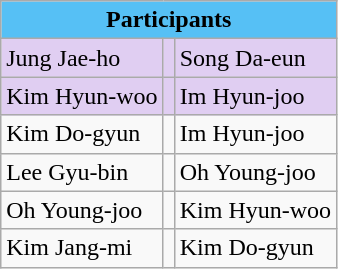<table class="wikitable sortable" style="line-color:none">
<tr style="background:#56c0f5; font-weight:bold; text-align:center">
<td colspan="3">Participants</td>
</tr>
<tr style="background:#E0CEF2;">
<td>Jung Jae-ho</td>
<td></td>
<td>Song Da-eun</td>
</tr>
<tr style="background:#E0CEF2;">
<td>Kim Hyun-woo</td>
<td></td>
<td>Im Hyun-joo</td>
</tr>
<tr>
<td>Kim Do-gyun</td>
<td></td>
<td>Im Hyun-joo</td>
</tr>
<tr>
<td>Lee Gyu-bin</td>
<td></td>
<td>Oh Young-joo</td>
</tr>
<tr>
<td>Oh Young-joo</td>
<td></td>
<td>Kim Hyun-woo</td>
</tr>
<tr>
<td>Kim Jang-mi</td>
<td></td>
<td>Kim Do-gyun</td>
</tr>
</table>
